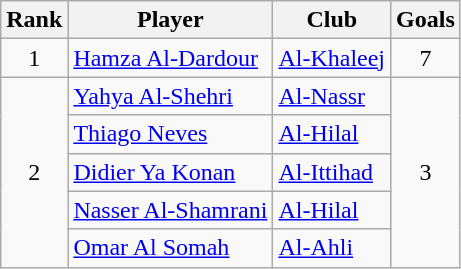<table class="wikitable sortable" style="text-align:center">
<tr>
<th>Rank</th>
<th>Player</th>
<th>Club</th>
<th>Goals</th>
</tr>
<tr>
<td>1</td>
<td align="left"> <a href='#'>Hamza Al-Dardour</a></td>
<td align="left"><a href='#'>Al-Khaleej</a></td>
<td>7</td>
</tr>
<tr>
<td rowspan=5>2</td>
<td align="left"> <a href='#'>Yahya Al-Shehri</a></td>
<td align="left"><a href='#'>Al-Nassr</a></td>
<td rowspan=5>3</td>
</tr>
<tr>
<td align="left"> <a href='#'>Thiago Neves</a></td>
<td align="left"><a href='#'>Al-Hilal</a></td>
</tr>
<tr>
<td align="left"> <a href='#'>Didier Ya Konan</a></td>
<td align="left"><a href='#'>Al-Ittihad</a></td>
</tr>
<tr>
<td align="left"> <a href='#'>Nasser Al-Shamrani</a></td>
<td align="left"><a href='#'>Al-Hilal</a></td>
</tr>
<tr>
<td align="left"> <a href='#'>Omar Al Somah</a></td>
<td align="left"><a href='#'>Al-Ahli</a></td>
</tr>
</table>
